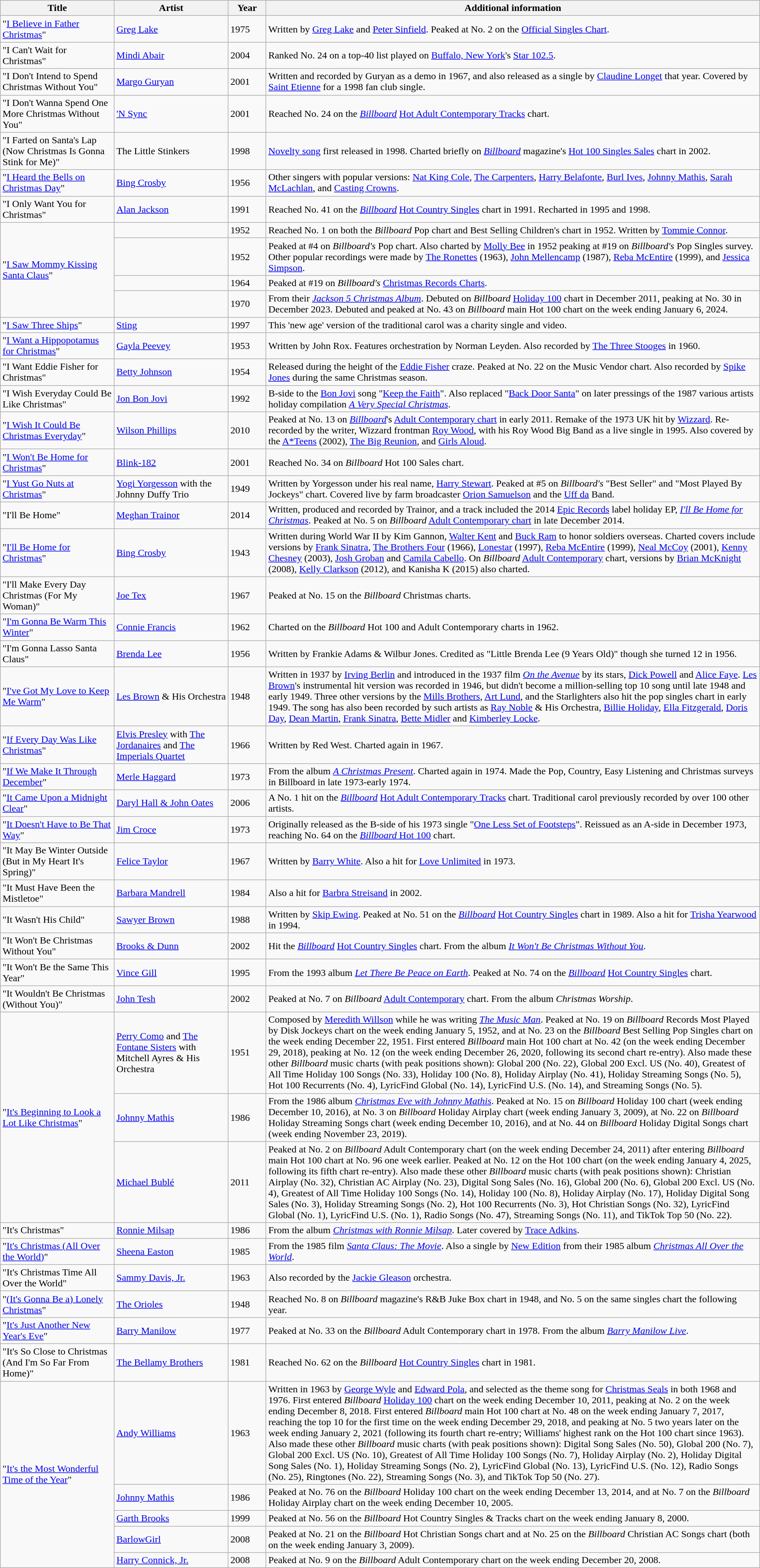<table class="wikitable sortable" style="text-align: left;" width="auto">
<tr>
<th scope="col" style="width: 15%">Title</th>
<th scope="col" style="width: 15%">Artist</th>
<th scope="col" style="width: 5%">Year</th>
<th class="unsortable" scope="col">Additional information</th>
</tr>
<tr>
<td>"<a href='#'>I Believe in Father Christmas</a>"</td>
<td><a href='#'>Greg Lake</a></td>
<td>1975</td>
<td>Written by <a href='#'>Greg Lake</a> and <a href='#'>Peter Sinfield</a>. Peaked at No. 2 on the <a href='#'>Official Singles Chart</a>.</td>
</tr>
<tr>
<td>"I Can't Wait for Christmas"</td>
<td><a href='#'>Mindi Abair</a></td>
<td>2004</td>
<td>Ranked No. 24 on a top-40 list played on <a href='#'>Buffalo, New York</a>'s <a href='#'>Star 102.5</a>.</td>
</tr>
<tr>
<td>"I Don't Intend to Spend Christmas Without You"</td>
<td><a href='#'>Margo Guryan</a></td>
<td>2001</td>
<td>Written and recorded by Guryan as a demo in 1967, and also released as a single by <a href='#'>Claudine Longet</a> that year. Covered by <a href='#'>Saint Etienne</a> for a 1998 fan club single.</td>
</tr>
<tr>
<td>"I Don't Wanna Spend One More Christmas Without You"</td>
<td><a href='#'>'N Sync</a></td>
<td>2001</td>
<td>Reached No. 24 on the <em><a href='#'>Billboard</a></em> <a href='#'>Hot Adult Contemporary Tracks</a> chart.</td>
</tr>
<tr>
<td>"I Farted on Santa's Lap (Now Christmas Is Gonna Stink for Me)"</td>
<td>The Little Stinkers</td>
<td>1998</td>
<td><a href='#'>Novelty song</a> first released in 1998. Charted briefly on <em><a href='#'>Billboard</a></em> magazine's <a href='#'>Hot 100 Singles Sales</a> chart in 2002.</td>
</tr>
<tr>
<td>"<a href='#'>I Heard the Bells on Christmas Day</a>"</td>
<td><a href='#'>Bing Crosby</a></td>
<td>1956</td>
<td>Other singers with popular versions: <a href='#'>Nat King Cole</a>, <a href='#'>The Carpenters</a>, <a href='#'>Harry Belafonte</a>, <a href='#'>Burl Ives</a>, <a href='#'>Johnny Mathis</a>, <a href='#'>Sarah McLachlan</a>, and <a href='#'>Casting Crowns</a>.</td>
</tr>
<tr>
<td>"I Only Want You for Christmas"</td>
<td><a href='#'>Alan Jackson</a></td>
<td>1991</td>
<td>Reached No. 41 on the <em><a href='#'>Billboard</a></em> <a href='#'>Hot Country Singles</a> chart in 1991. Recharted in 1995 and 1998.</td>
</tr>
<tr>
<td rowspan=4>"<a href='#'>I Saw Mommy Kissing Santa Claus</a>"</td>
<td></td>
<td>1952</td>
<td>Reached No. 1 on both the <em>Billboard</em> Pop chart and Best Selling Children's chart in 1952. Written by <a href='#'>Tommie Connor</a>.</td>
</tr>
<tr>
<td></td>
<td>1952</td>
<td>Peaked at #4 on <em>Billboard's</em> Pop chart. Also charted by <a href='#'>Molly Bee</a> in 1952 peaking at #19 on <em>Billboard's</em> Pop Singles survey.  Other popular recordings were made by <a href='#'>The Ronettes</a> (1963), <a href='#'>John Mellencamp</a> (1987), <a href='#'>Reba McEntire</a> (1999), and <a href='#'>Jessica Simpson</a>.</td>
</tr>
<tr>
<td></td>
<td>1964</td>
<td>Peaked at #19 on <em>Billboard's</em> <a href='#'>Christmas Records Charts</a>.</td>
</tr>
<tr>
<td></td>
<td>1970</td>
<td>From their <em><a href='#'>Jackson 5 Christmas Album</a></em>. Debuted on <em>Billboard</em> <a href='#'>Holiday 100</a> chart in December 2011, peaking at No. 30 in December 2023. Debuted and peaked at No. 43 on <em>Billboard</em> main Hot 100 chart on the week ending January 6, 2024.</td>
</tr>
<tr>
<td>"<a href='#'>I Saw Three Ships</a>"</td>
<td><a href='#'>Sting</a></td>
<td>1997</td>
<td>This 'new age' version of the traditional carol was a charity single and video.</td>
</tr>
<tr>
<td>"<a href='#'>I Want a Hippopotamus for Christmas</a>"</td>
<td><a href='#'>Gayla Peevey</a></td>
<td>1953</td>
<td>Written by John Rox. Features orchestration by Norman Leyden. Also recorded by <a href='#'>The Three Stooges</a> in 1960.</td>
</tr>
<tr>
<td>"I Want Eddie Fisher for Christmas"</td>
<td><a href='#'>Betty Johnson</a></td>
<td>1954</td>
<td>Released during the height of the <a href='#'>Eddie Fisher</a> craze. Peaked at No. 22 on the Music Vendor chart. Also recorded by <a href='#'>Spike Jones</a> during the same Christmas season.</td>
</tr>
<tr>
<td>"I Wish Everyday Could Be Like Christmas"</td>
<td><a href='#'>Jon Bon Jovi</a></td>
<td>1992</td>
<td>B-side to the <a href='#'>Bon Jovi</a> song "<a href='#'>Keep the Faith</a>". Also replaced "<a href='#'>Back Door Santa</a>" on later pressings of the 1987 various artists holiday compilation <em><a href='#'>A Very Special Christmas</a></em>.</td>
</tr>
<tr>
<td>"<a href='#'>I Wish It Could Be Christmas Everyday</a>"</td>
<td><a href='#'>Wilson Phillips</a></td>
<td>2010</td>
<td>Peaked at No. 13 on <a href='#'><em>Billboard</em></a>'s <a href='#'>Adult Contemporary chart</a> in early 2011. Remake of the 1973 UK hit by <a href='#'>Wizzard</a>. Re-recorded by the writer, Wizzard frontman <a href='#'>Roy Wood</a>, with his Roy Wood Big Band as a live single in 1995. Also covered by the <a href='#'>A*Teens</a> (2002), <a href='#'>The Big Reunion</a>, and <a href='#'>Girls Aloud</a>.</td>
</tr>
<tr>
<td>"<a href='#'>I Won't Be Home for Christmas</a>"</td>
<td><a href='#'>Blink-182</a></td>
<td>2001</td>
<td>Reached No. 34 on <em>Billboard</em> Hot 100 Sales chart.</td>
</tr>
<tr>
<td>"<a href='#'>I Yust Go Nuts at Christmas</a>"</td>
<td><a href='#'>Yogi Yorgesson</a> with the Johnny Duffy Trio</td>
<td>1949</td>
<td>Written by Yorgesson under his real name, <a href='#'>Harry Stewart</a>. Peaked at #5 on <em>Billboard's</em> "Best Seller" and "Most Played By Jockeys" chart. Covered live by farm broadcaster <a href='#'>Orion Samuelson</a> and the <a href='#'>Uff da</a> Band.</td>
</tr>
<tr>
<td>"I'll Be Home"</td>
<td><a href='#'>Meghan Trainor</a></td>
<td>2014</td>
<td>Written, produced and recorded by Trainor, and a track included the 2014 <a href='#'>Epic Records</a> label holiday EP, <em><a href='#'>I'll Be Home for Christmas</a></em>. Peaked at No. 5 on <em>Billboard</em> <a href='#'>Adult Contemporary chart</a> in late December 2014.</td>
</tr>
<tr>
<td>"<a href='#'>I'll Be Home for Christmas</a>"</td>
<td><a href='#'>Bing Crosby</a></td>
<td>1943</td>
<td>Written during World War II by Kim Gannon, <a href='#'>Walter Kent</a> and <a href='#'>Buck Ram</a> to honor soldiers overseas. Charted covers include versions by <a href='#'>Frank Sinatra</a>, <a href='#'>The Brothers Four</a> (1966), <a href='#'>Lonestar</a> (1997), <a href='#'>Reba McEntire</a> (1999), <a href='#'>Neal McCoy</a> (2001), <a href='#'>Kenny Chesney</a> (2003), <a href='#'>Josh Groban</a> and <a href='#'>Camila Cabello</a>.  On <em>Billboard</em> <a href='#'>Adult Contemporary</a> chart, versions by <a href='#'>Brian McKnight</a> (2008), <a href='#'>Kelly Clarkson</a> (2012), and Kanisha K (2015) also charted.</td>
</tr>
<tr>
<td>"I'll Make Every Day Christmas (For My Woman)"</td>
<td><a href='#'>Joe Tex</a></td>
<td>1967</td>
<td>Peaked at No. 15 on the <em>Billboard</em> Christmas charts.</td>
</tr>
<tr>
<td>"<a href='#'>I'm Gonna Be Warm This Winter</a>"</td>
<td><a href='#'>Connie Francis</a></td>
<td>1962</td>
<td>Charted on the <em>Billboard</em> Hot 100 and Adult Contemporary charts in 1962.</td>
</tr>
<tr>
<td>"I'm Gonna Lasso Santa Claus"</td>
<td><a href='#'>Brenda Lee</a></td>
<td>1956</td>
<td>Written by Frankie Adams & Wilbur Jones. Credited as "Little Brenda Lee (9 Years Old)" though she turned 12 in 1956.</td>
</tr>
<tr>
<td>"<a href='#'>I've Got My Love to Keep Me Warm</a>"</td>
<td><a href='#'>Les Brown</a> & His Orchestra</td>
<td>1948</td>
<td>Written in 1937 by <a href='#'>Irving Berlin</a> and introduced in the 1937 film <em><a href='#'>On the Avenue</a></em> by its stars, <a href='#'>Dick Powell</a> and <a href='#'>Alice Faye</a>. <a href='#'>Les Brown</a>'s instrumental hit version was recorded in 1946, but didn't become a million-selling top 10 song until late 1948 and early 1949. Three other versions by the <a href='#'>Mills Brothers</a>, <a href='#'>Art Lund</a>, and the Starlighters also hit the pop singles chart in early 1949. The song has also been recorded by such artists as <a href='#'>Ray Noble</a> & His Orchestra, <a href='#'>Billie Holiday</a>, <a href='#'>Ella Fitzgerald</a>, <a href='#'>Doris Day</a>, <a href='#'>Dean Martin</a>, <a href='#'>Frank Sinatra</a>, <a href='#'>Bette Midler</a> and <a href='#'>Kimberley Locke</a>.</td>
</tr>
<tr>
<td>"<a href='#'>If Every Day Was Like Christmas</a>"</td>
<td><a href='#'>Elvis Presley</a> with <a href='#'>The Jordanaires</a> and <a href='#'>The Imperials Quartet</a></td>
<td>1966</td>
<td>Written by Red West. Charted again in 1967.</td>
</tr>
<tr>
<td>"<a href='#'>If We Make It Through December</a>"</td>
<td><a href='#'>Merle Haggard</a></td>
<td>1973</td>
<td>From the album <em><a href='#'>A Christmas Present</a></em>. Charted again in 1974. Made the Pop, Country, Easy Listening and Christmas surveys in Billboard in late 1973-early 1974.</td>
</tr>
<tr>
<td>"<a href='#'>It Came Upon a Midnight Clear</a>"</td>
<td><a href='#'>Daryl Hall & John Oates</a></td>
<td>2006</td>
<td>A No. 1 hit on the <em><a href='#'>Billboard</a></em> <a href='#'>Hot Adult Contemporary Tracks</a> chart. Traditional carol previously recorded by over 100 other artists.</td>
</tr>
<tr>
<td>"<a href='#'>It Doesn't Have to Be That Way</a>"</td>
<td><a href='#'>Jim Croce</a></td>
<td>1973</td>
<td>Originally released as the B-side of his 1973 single "<a href='#'>One Less Set of Footsteps</a>". Reissued as an A-side in December 1973, reaching No. 64 on the <a href='#'><em>Billboard</em> Hot 100</a> chart.</td>
</tr>
<tr>
<td>"It May Be Winter Outside (But in My Heart It's Spring)"</td>
<td><a href='#'>Felice Taylor</a></td>
<td>1967</td>
<td>Written by <a href='#'>Barry White</a>. Also a hit for <a href='#'>Love Unlimited</a> in 1973.</td>
</tr>
<tr>
<td>"It Must Have Been the Mistletoe"</td>
<td><a href='#'>Barbara Mandrell</a></td>
<td>1984</td>
<td>Also a hit for <a href='#'>Barbra Streisand</a> in 2002.</td>
</tr>
<tr>
<td>"It Wasn't His Child"</td>
<td><a href='#'>Sawyer Brown</a></td>
<td>1988</td>
<td>Written by <a href='#'>Skip Ewing</a>. Peaked at No. 51 on the <em><a href='#'>Billboard</a></em> <a href='#'>Hot Country Singles</a> chart in 1989. Also a hit for <a href='#'>Trisha Yearwood</a> in 1994.</td>
</tr>
<tr>
<td>"It Won't Be Christmas Without You"</td>
<td><a href='#'>Brooks & Dunn</a></td>
<td>2002</td>
<td>Hit the <em><a href='#'>Billboard</a></em> <a href='#'>Hot Country Singles</a> chart. From the album <em><a href='#'>It Won't Be Christmas Without You</a></em>.</td>
</tr>
<tr>
<td>"It Won't Be the Same This Year"</td>
<td><a href='#'>Vince Gill</a></td>
<td>1995</td>
<td>From the 1993 album <em><a href='#'>Let There Be Peace on Earth</a></em>. Peaked at No. 74 on the <em><a href='#'>Billboard</a></em> <a href='#'>Hot Country Singles</a> chart.</td>
</tr>
<tr>
<td>"It Wouldn't Be Christmas (Without You)"</td>
<td><a href='#'>John Tesh</a></td>
<td>2002</td>
<td>Peaked at No. 7 on <em>Billboard</em> <a href='#'>Adult Contemporary</a> chart. From the album <em>Christmas Worship</em>.</td>
</tr>
<tr>
<td rowspan=3>"<a href='#'>It's Beginning to Look a Lot Like Christmas</a>"</td>
<td><a href='#'>Perry Como</a> and <a href='#'>The Fontane Sisters</a> with Mitchell Ayres & His Orchestra</td>
<td>1951</td>
<td>Composed by <a href='#'>Meredith Willson</a> while he was writing <em><a href='#'>The Music Man</a></em>. Peaked at No. 19 on <em>Billboard</em> Records Most Played by Disk Jockeys chart on the week ending January 5, 1952, and at No. 23 on the <em>Billboard</em> Best Selling Pop Singles chart on the week ending December 22, 1951. First entered <em>Billboard</em> main Hot 100 chart at No. 42 (on the week ending December 29, 2018), peaking at No. 12 (on the week ending December 26, 2020, following its second chart re-entry). Also made these other <em>Billboard</em> music charts (with peak positions shown): Global 200 (No. 22), Global 200 Excl. US (No. 40), Greatest of All Time Holiday 100 Songs (No. 33), Holiday 100 (No. 8), Holiday Airplay (No. 41), Holiday Streaming Songs (No. 5), Hot 100 Recurrents (No. 4), LyricFind Global (No. 14), LyricFind U.S. (No. 14), and Streaming Songs (No. 5).</td>
</tr>
<tr>
<td><a href='#'>Johnny Mathis</a></td>
<td>1986</td>
<td>From the 1986 album <em><a href='#'>Christmas Eve with Johnny Mathis</a></em>. Peaked at No. 15 on <em>Billboard</em> Holiday 100 chart (week ending December 10, 2016), at No. 3 on <em>Billboard</em> Holiday Airplay chart (week ending January 3, 2009), at No. 22 on <em>Billboard</em> Holiday Streaming Songs chart (week ending December 10, 2016), and at No. 44 on <em>Billboard</em> Holiday Digital Songs chart (week ending November 23, 2019).</td>
</tr>
<tr>
<td><a href='#'>Michael Bublé</a></td>
<td>2011</td>
<td>Peaked at No. 2 on <em>Billboard</em> Adult Contemporary chart (on the week ending December 24, 2011) after entering <em>Billboard</em> main Hot 100 chart at No. 96 one week earlier. Peaked at No. 12 on the Hot 100 chart (on the week ending January 4, 2025, following its fifth chart re-entry). Also made these other <em>Billboard</em> music charts (with peak positions shown): Christian Airplay (No. 32), Christian AC Airplay (No. 23), Digital Song Sales (No. 16), Global 200 (No. 6), Global 200 Excl. US (No. 4), Greatest of All Time Holiday 100 Songs (No. 14), Holiday 100 (No. 8), Holiday Airplay (No. 17), Holiday Digital Song Sales (No. 3), Holiday Streaming Songs (No. 2), Hot 100 Recurrents (No. 3), Hot Christian Songs (No. 32), LyricFind Global (No. 1), LyricFind U.S. (No. 1), Radio Songs (No. 47), Streaming Songs (No. 11), and TikTok Top 50 (No. 22).</td>
</tr>
<tr>
<td>"It's Christmas"</td>
<td><a href='#'>Ronnie Milsap</a></td>
<td>1986</td>
<td>From the album <em><a href='#'>Christmas with Ronnie Milsap</a></em>. Later covered by <a href='#'>Trace Adkins</a>.</td>
</tr>
<tr>
<td>"<a href='#'>It's Christmas (All Over the World)</a>"</td>
<td><a href='#'>Sheena Easton</a></td>
<td>1985</td>
<td>From the 1985 film <em><a href='#'>Santa Claus: The Movie</a></em>.  Also a single by <a href='#'>New Edition</a> from their 1985 album <em><a href='#'>Christmas All Over the World</a></em>.</td>
</tr>
<tr>
<td>"It's Christmas Time All Over the World"</td>
<td><a href='#'>Sammy Davis, Jr.</a></td>
<td>1963</td>
<td>Also recorded by the <a href='#'>Jackie Gleason</a> orchestra.</td>
</tr>
<tr>
<td>"<a href='#'>(It's Gonna Be a) Lonely Christmas</a>"</td>
<td><a href='#'>The Orioles</a></td>
<td>1948</td>
<td>Reached No. 8 on <em>Billboard</em> magazine's R&B Juke Box chart in 1948, and No. 5 on the same singles chart the following year.</td>
</tr>
<tr>
<td>"<a href='#'>It's Just Another New Year's Eve</a>"</td>
<td><a href='#'>Barry Manilow</a></td>
<td>1977</td>
<td>Peaked at No. 33 on the <em>Billboard</em> Adult Contemporary chart in 1978. From the album <em><a href='#'>Barry Manilow Live</a></em>.</td>
</tr>
<tr>
<td>"It's So Close to Christmas (And I'm So Far From Home)"</td>
<td><a href='#'>The Bellamy Brothers</a></td>
<td>1981</td>
<td>Reached No. 62 on the <em>Billboard</em> <a href='#'>Hot Country Singles</a> chart in 1981.</td>
</tr>
<tr>
<td rowspan=5>"<a href='#'>It's the Most Wonderful Time of the Year</a>"</td>
<td><a href='#'>Andy Williams</a></td>
<td>1963</td>
<td>Written in 1963 by <a href='#'>George Wyle</a> and <a href='#'>Edward Pola</a>, and selected as the theme song for <a href='#'>Christmas Seals</a> in both 1968 and 1976. First entered <em>Billboard</em> <a href='#'>Holiday 100</a> chart on the week ending December 10, 2011, peaking at No. 2 on the week ending December 8, 2018. First entered <em>Billboard</em> main Hot 100 chart at No. 48 on the week ending January 7, 2017, reaching the top 10 for the first time on the week ending December 29, 2018, and peaking at No. 5 two years later on the week ending January 2, 2021 (following its fourth chart re-entry; Williams' highest rank on the Hot 100 chart since 1963). Also made these other <em>Billboard</em> music charts (with peak positions shown): Digital Song Sales (No. 50), Global 200 (No. 7), Global 200 Excl. US (No. 10), Greatest of All Time Holiday 100 Songs (No. 7), Holiday Airplay (No. 2), Holiday Digital Song Sales (No. 1), Holiday Streaming Songs (No. 2), LyricFind Global (No. 13), LyricFind U.S. (No. 12), Radio Songs (No. 25), Ringtones (No. 22), Streaming Songs (No. 3), and TikTok Top 50 (No. 27).</td>
</tr>
<tr>
<td><a href='#'>Johnny Mathis</a></td>
<td>1986</td>
<td>Peaked at No. 76 on the <em>Billboard</em> Holiday 100 chart on the week ending December 13, 2014, and at No. 7 on the <em>Billboard</em> Holiday Airplay chart on the week ending December 10, 2005.</td>
</tr>
<tr>
<td><a href='#'>Garth Brooks</a></td>
<td>1999</td>
<td>Peaked at No. 56 on the <em>Billboard</em> Hot Country Singles & Tracks chart on the week ending January 8, 2000.</td>
</tr>
<tr>
<td><a href='#'>BarlowGirl</a></td>
<td>2008</td>
<td>Peaked at No. 21 on the <em>Billboard</em> Hot Christian Songs chart and at No. 25 on the <em>Billboard</em> Christian AC Songs chart (both on the week ending January 3, 2009).</td>
</tr>
<tr>
<td><a href='#'>Harry Connick, Jr.</a></td>
<td>2008</td>
<td>Peaked at No. 9 on the <em>Billboard</em> Adult Contemporary chart on the week ending December 20, 2008.</td>
</tr>
</table>
